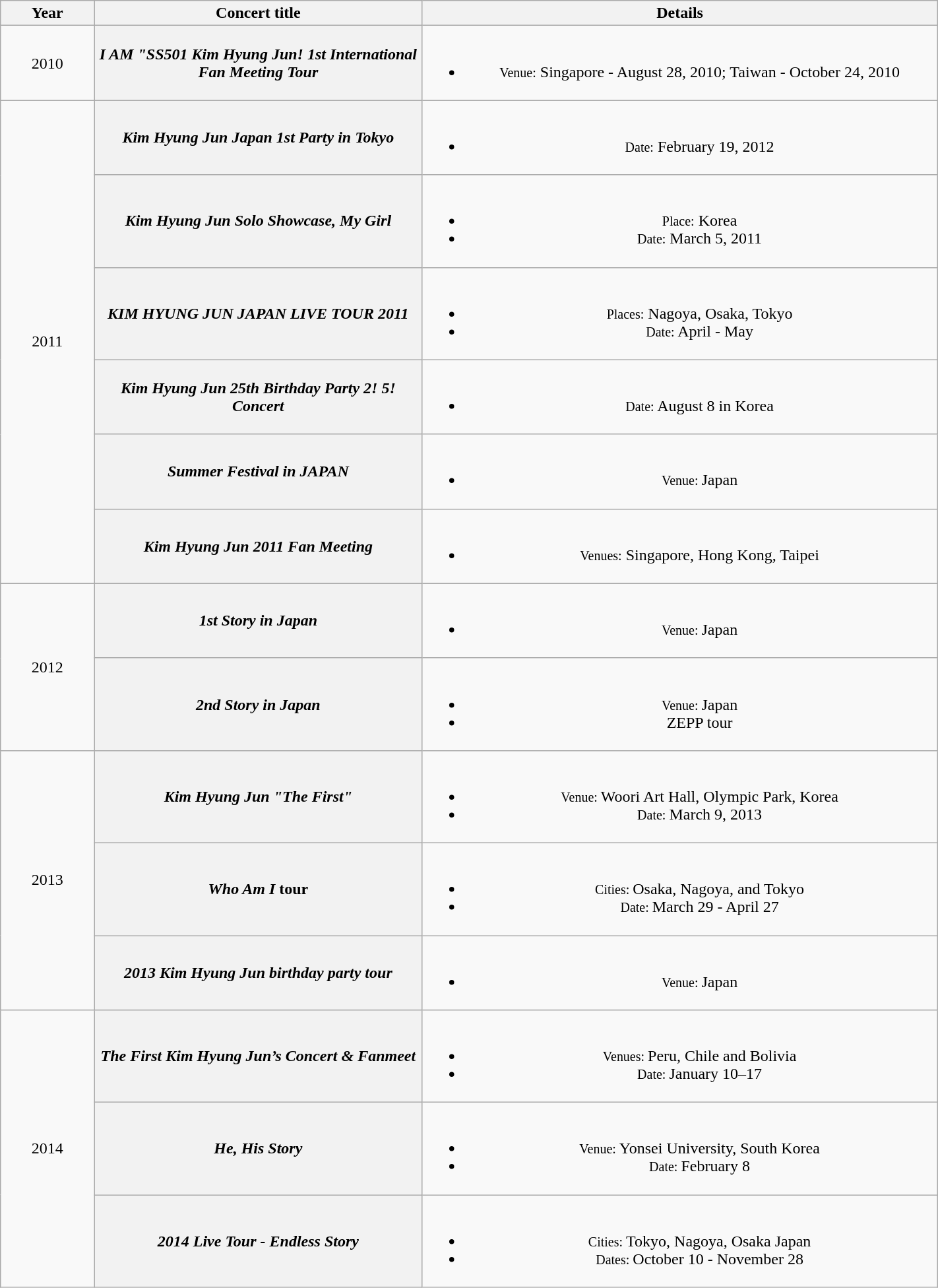<table class="wikitable plainrowheaders" style="width:75%; text-align:center;">
<tr>
<th width=10%>Year</th>
<th width=35%>Concert title</th>
<th width=55%>Details</th>
</tr>
<tr>
<td>2010</td>
<th scope=row><em>I AM "SS501 Kim Hyung Jun! 1st International Fan Meeting Tour</em></th>
<td><br><ul><li><small>Venue:</small> Singapore - August 28, 2010; Taiwan - October 24, 2010</li></ul></td>
</tr>
<tr>
<td rowspan=6>2011</td>
<th scope=row><em>Kim Hyung Jun Japan 1st Party in Tokyo</em></th>
<td><br><ul><li><small>Date:</small> February 19, 2012</li></ul></td>
</tr>
<tr>
<th scope=row><em>Kim Hyung Jun Solo Showcase, My Girl</em></th>
<td><br><ul><li><small>Place:</small> Korea</li><li><small>Date:</small> March 5, 2011</li></ul></td>
</tr>
<tr>
<th scope=row><em>KIM HYUNG JUN JAPAN LIVE TOUR 2011</em></th>
<td><br><ul><li><small>Places:</small> Nagoya, Osaka, Tokyo</li><li><small>Date:</small> April - May</li></ul></td>
</tr>
<tr>
<th scope=row><em>Kim Hyung Jun 25th Birthday Party 2! 5! Concert</em></th>
<td><br><ul><li><small>Date:</small> August 8 in Korea</li></ul></td>
</tr>
<tr>
<th scope=row><em>Summer Festival in JAPAN</em></th>
<td><br><ul><li><small>Venue: </small>Japan</li></ul></td>
</tr>
<tr>
<th scope=row><em>Kim Hyung Jun 2011 Fan Meeting</em></th>
<td><br><ul><li><small>Venues:</small> Singapore, Hong Kong, Taipei</li></ul></td>
</tr>
<tr>
<td rowspan=2>2012</td>
<th scope=row><em>1st Story in Japan</em></th>
<td><br><ul><li><small>Venue: </small>Japan</li></ul></td>
</tr>
<tr>
<th scope=row><em>2nd Story in Japan</em></th>
<td><br><ul><li><small>Venue: </small>Japan</li><li>ZEPP tour</li></ul></td>
</tr>
<tr>
<td rowspan=3>2013</td>
<th scope=row><em>Kim Hyung Jun "The First"</em></th>
<td><br><ul><li><small>Venue: </small>Woori Art Hall, Olympic Park, Korea</li><li><small>Date: </small>March 9, 2013</li></ul></td>
</tr>
<tr>
<th scope=row><em>Who Am I</em> tour</th>
<td><br><ul><li><small>Cities: </small>Osaka, Nagoya, and Tokyo</li><li><small>Date: </small>March 29 - April 27</li></ul></td>
</tr>
<tr>
<th scope=row><em>2013 Kim Hyung Jun birthday party tour</em></th>
<td><br><ul><li><small>Venue: </small> Japan</li></ul></td>
</tr>
<tr>
<td rowspan=3>2014</td>
<th scope=row><em>The First Kim Hyung Jun’s Concert & Fanmeet</em></th>
<td><br><ul><li><small>Venues: </small> Peru, Chile and Bolivia</li><li><small>Date: </small> January 10–17</li></ul></td>
</tr>
<tr>
<th scope=row><em>He, His Story</em></th>
<td><br><ul><li><small>Venue: </small> Yonsei University, South Korea</li><li><small>Date: </small> February 8</li></ul></td>
</tr>
<tr>
<th scope=row><em>2014 Live Tour - Endless Story</em></th>
<td><br><ul><li><small>Cities: </small> Tokyo, Nagoya, Osaka Japan</li><li><small>Dates: </small> October 10 - November 28</li></ul></td>
</tr>
</table>
